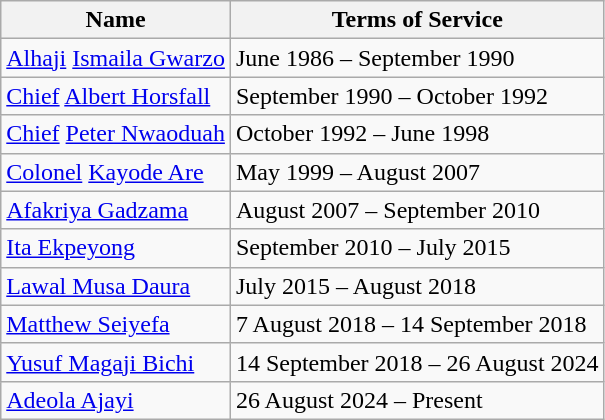<table class="wikitable">
<tr>
<th>Name</th>
<th>Terms of Service</th>
</tr>
<tr>
<td><a href='#'>Alhaji</a> <a href='#'>Ismaila Gwarzo</a></td>
<td>June 1986 – September 1990</td>
</tr>
<tr>
<td><a href='#'>Chief</a> <a href='#'>Albert Horsfall</a></td>
<td>September 1990 – October 1992</td>
</tr>
<tr>
<td><a href='#'>Chief</a> <a href='#'>Peter Nwaoduah</a></td>
<td>October 1992 – June 1998</td>
</tr>
<tr>
<td><a href='#'>Colonel</a> <a href='#'>Kayode Are</a></td>
<td>May 1999 – August 2007</td>
</tr>
<tr>
<td><a href='#'>Afakriya Gadzama</a></td>
<td>August 2007 – September 2010</td>
</tr>
<tr>
<td><a href='#'>Ita Ekpeyong</a></td>
<td>September 2010 – July 2015</td>
</tr>
<tr>
<td><a href='#'>Lawal Musa Daura</a></td>
<td>July 2015 – August 2018</td>
</tr>
<tr>
<td><a href='#'>Matthew Seiyefa</a></td>
<td>7 August 2018 – 14 September 2018</td>
</tr>
<tr>
<td><a href='#'>Yusuf Magaji Bichi</a></td>
<td>14 September 2018 – 26 August 2024</td>
</tr>
<tr>
<td><a href='#'>Adeola Ajayi</a></td>
<td>26 August 2024 – Present</td>
</tr>
</table>
